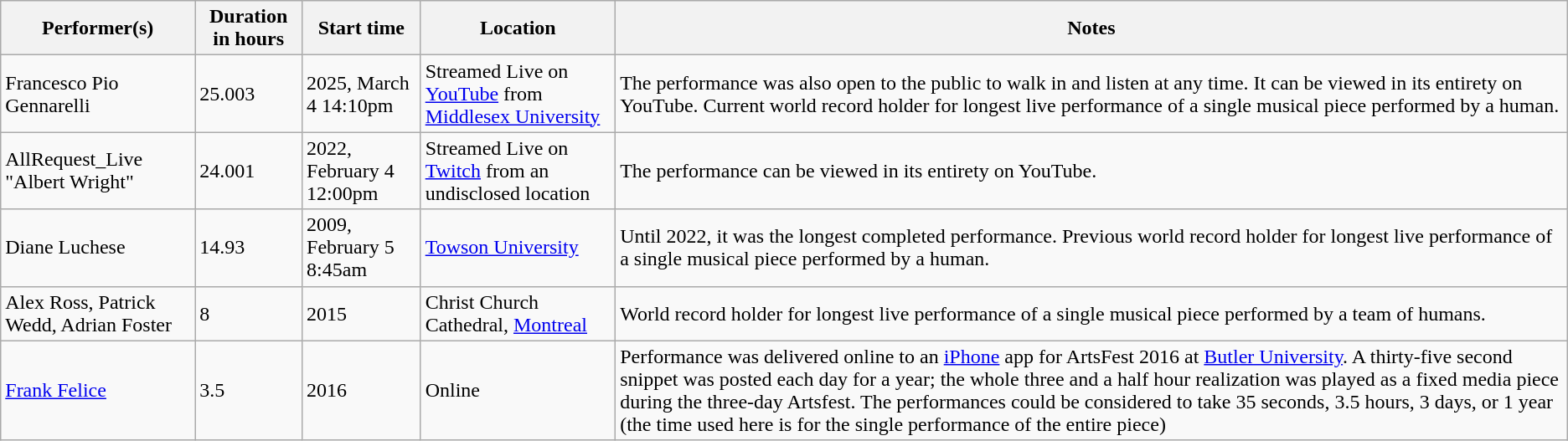<table class="wikitable sortable">
<tr>
<th>Performer(s)</th>
<th>Duration in hours</th>
<th>Start time</th>
<th>Location</th>
<th>Notes</th>
</tr>
<tr>
<td>Francesco Pio Gennarelli</td>
<td>25.003</td>
<td>2025, March 4 14:10pm</td>
<td>Streamed Live on <a href='#'>YouTube</a> from <a href='#'>Middlesex University</a></td>
<td>The performance was also open to the public to walk in and listen at any time. It can be viewed in its entirety on YouTube. Current world record holder for longest live performance of a single musical piece performed by a human.</td>
</tr>
<tr>
<td>AllRequest_Live "Albert Wright"</td>
<td>24.001</td>
<td>2022, February 4 12:00pm</td>
<td>Streamed Live on <a href='#'>Twitch</a> from an undisclosed location</td>
<td>The performance can be viewed in its entirety on YouTube.</td>
</tr>
<tr>
<td>Diane Luchese</td>
<td>14.93</td>
<td>2009, February 5 8:45am</td>
<td><a href='#'>Towson University</a></td>
<td>Until 2022, it was the longest completed performance. Previous world record holder for longest live performance of a single musical piece performed by a human.</td>
</tr>
<tr>
<td>Alex Ross, Patrick Wedd, Adrian Foster</td>
<td>8</td>
<td>2015</td>
<td>Christ Church Cathedral, <a href='#'>Montreal</a></td>
<td>World record holder for longest live performance of a single musical piece performed by a team of humans.</td>
</tr>
<tr>
<td><a href='#'>Frank Felice</a></td>
<td>3.5</td>
<td>2016</td>
<td>Online</td>
<td>Performance was delivered online to an <a href='#'>iPhone</a> app for ArtsFest 2016 at <a href='#'>Butler University</a>. A thirty-five second snippet was posted each day for a year; the whole three and a half hour realization was played as a fixed media piece during the three-day Artsfest. The performances could be considered to take 35 seconds, 3.5 hours, 3 days, or 1 year (the time used here is for the single performance of the entire piece) </td>
</tr>
</table>
